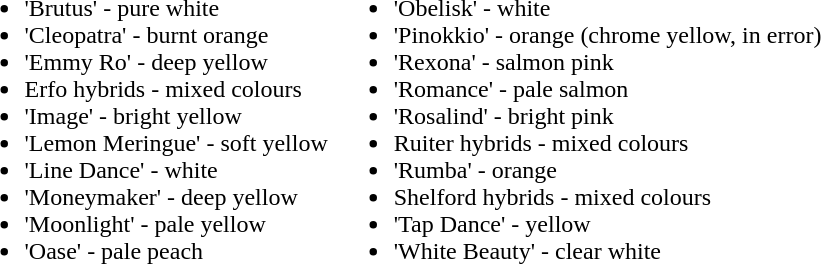<table>
<tr valign=top>
<td><br><ul><li>'Brutus' - pure white</li><li>'Cleopatra' - burnt orange</li><li>'Emmy Ro' - deep yellow</li><li>Erfo hybrids - mixed colours</li><li>'Image' - bright yellow</li><li>'Lemon Meringue' - soft yellow</li><li>'Line Dance' - white</li><li>'Moneymaker' - deep yellow</li><li>'Moonlight' - pale yellow</li><li>'Oase' - pale peach</li></ul></td>
<td><br><ul><li>'Obelisk' - white</li><li>'Pinokkio' - orange (chrome yellow, in error)</li><li>'Rexona' - salmon pink</li><li>'Romance' - pale salmon</li><li>'Rosalind' - bright pink</li><li>Ruiter hybrids - mixed colours</li><li>'Rumba' - orange</li><li>Shelford hybrids - mixed colours</li><li>'Tap Dance' - yellow</li><li>'White Beauty' - clear white</li></ul></td>
</tr>
</table>
